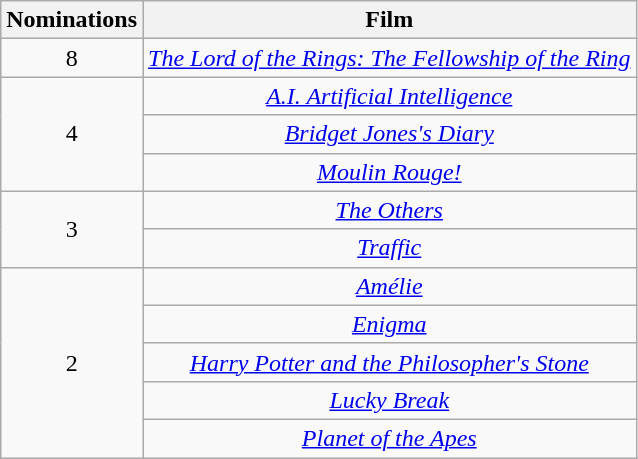<table class="wikitable" style="text-align: center;">
<tr>
<th scope="col" width="55">Nominations</th>
<th scope="col">Film</th>
</tr>
<tr>
<td>8</td>
<td><em><a href='#'>The Lord of the Rings: The Fellowship of the Ring</a></em></td>
</tr>
<tr>
<td rowspan=3>4</td>
<td><em><a href='#'>A.I. Artificial Intelligence</a></em></td>
</tr>
<tr>
<td><em><a href='#'>Bridget Jones's Diary</a></em></td>
</tr>
<tr>
<td><em><a href='#'>Moulin Rouge!</a></em></td>
</tr>
<tr>
<td rowspan=2>3</td>
<td><em><a href='#'>The Others</a></em></td>
</tr>
<tr>
<td><em><a href='#'>Traffic</a></em></td>
</tr>
<tr>
<td rowspan=5>2</td>
<td><em><a href='#'>Amélie</a></em></td>
</tr>
<tr>
<td><em><a href='#'>Enigma</a></em></td>
</tr>
<tr>
<td><em><a href='#'>Harry Potter and the Philosopher's Stone</a></em></td>
</tr>
<tr>
<td><em><a href='#'>Lucky Break</a></em></td>
</tr>
<tr>
<td><em><a href='#'>Planet of the Apes</a></em></td>
</tr>
</table>
